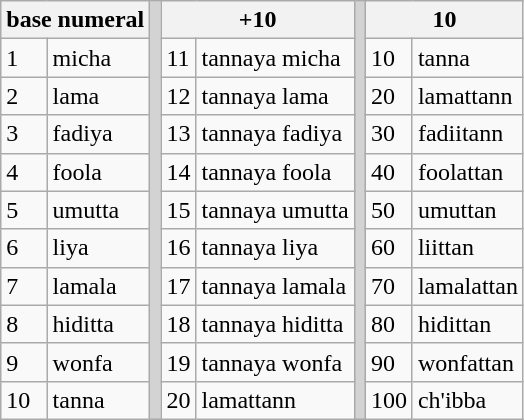<table class="wikitable">
<tr>
<th colspan="2">base numeral</th>
<td rowspan="11" style="background-color: lightgrey;"></td>
<th colspan="2">+10</th>
<td rowspan="11" style="background-color: lightgrey;"></td>
<th colspan="2">10</th>
</tr>
<tr>
<td>1</td>
<td>micha</td>
<td>11</td>
<td>tannaya micha</td>
<td>10</td>
<td>tanna</td>
</tr>
<tr>
<td>2</td>
<td>lama</td>
<td>12</td>
<td>tannaya lama</td>
<td>20</td>
<td>lamattann</td>
</tr>
<tr>
<td>3</td>
<td>fadiya</td>
<td>13</td>
<td>tannaya fadiya</td>
<td>30</td>
<td>fadiitann</td>
</tr>
<tr>
<td>4</td>
<td>foola</td>
<td>14</td>
<td>tannaya foola</td>
<td>40</td>
<td>foolattan</td>
</tr>
<tr>
<td>5</td>
<td>umutta</td>
<td>15</td>
<td>tannaya umutta</td>
<td>50</td>
<td>umuttan</td>
</tr>
<tr>
<td>6</td>
<td>liya</td>
<td>16</td>
<td>tannaya liya</td>
<td>60</td>
<td>liittan</td>
</tr>
<tr>
<td>7</td>
<td>lamala</td>
<td>17</td>
<td>tannaya lamala</td>
<td>70</td>
<td>lamalattan</td>
</tr>
<tr>
<td>8</td>
<td>hiditta</td>
<td>18</td>
<td>tannaya hiditta</td>
<td>80</td>
<td>hidittan</td>
</tr>
<tr>
<td>9</td>
<td>wonfa</td>
<td>19</td>
<td>tannaya wonfa</td>
<td>90</td>
<td>wonfattan</td>
</tr>
<tr>
<td>10</td>
<td>tanna</td>
<td>20</td>
<td>lamattann</td>
<td>100</td>
<td>ch'ibba</td>
</tr>
</table>
